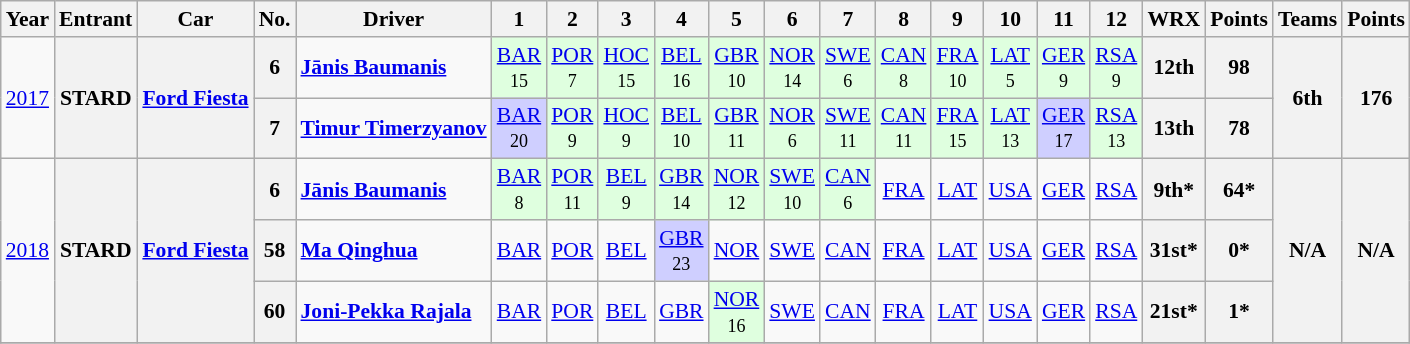<table class="wikitable" border="1" style="text-align:center; font-size:90%;">
<tr valign="top">
<th>Year</th>
<th>Entrant</th>
<th>Car</th>
<th>No.</th>
<th>Driver</th>
<th>1</th>
<th>2</th>
<th>3</th>
<th>4</th>
<th>5</th>
<th>6</th>
<th>7</th>
<th>8</th>
<th>9</th>
<th>10</th>
<th>11</th>
<th>12</th>
<th>WRX</th>
<th>Points</th>
<th>Teams</th>
<th>Points</th>
</tr>
<tr>
<td rowspan=2><a href='#'>2017</a></td>
<th rowspan=2 align="left">STARD</th>
<th rowspan=2><a href='#'>Ford Fiesta</a></th>
<th>6</th>
<td align="left"> <strong><a href='#'>Jānis Baumanis</a></strong></td>
<td style="background:#DFFFDF;"><a href='#'>BAR</a><br><small>15</small></td>
<td style="background:#DFFFDF;"><a href='#'>POR</a><br><small>7</small></td>
<td style="background:#DFFFDF;"><a href='#'>HOC</a><br><small>15</small></td>
<td style="background:#DFFFDF;"><a href='#'>BEL</a><br><small>16</small></td>
<td style="background:#DFFFDF;"><a href='#'>GBR</a><br><small>10</small></td>
<td style="background:#DFFFDF;"><a href='#'>NOR</a><br><small>14</small></td>
<td style="background:#DFFFDF;"><a href='#'>SWE</a><br><small>6</small></td>
<td style="background:#DFFFDF;"><a href='#'>CAN</a><br><small>8</small></td>
<td style="background:#DFFFDF;"><a href='#'>FRA</a><br><small>10</small></td>
<td style="background:#DFFFDF;"><a href='#'>LAT</a><br><small>5</small></td>
<td style="background:#DFFFDF;"><a href='#'>GER</a><br><small>9</small></td>
<td style="background:#DFFFDF;"><a href='#'>RSA</a><br><small>9</small></td>
<th>12th</th>
<th>98</th>
<th rowspan=2>6th</th>
<th rowspan=2>176</th>
</tr>
<tr>
<th>7</th>
<td align="left"> <strong><a href='#'>Timur Timerzyanov</a></strong></td>
<td style="background:#CFCFFF;"><a href='#'>BAR</a><br><small>20</small></td>
<td style="background:#DFFFDF;"><a href='#'>POR</a><br><small>9</small></td>
<td style="background:#DFFFDF;"><a href='#'>HOC</a><br><small>9</small></td>
<td style="background:#DFFFDF;"><a href='#'>BEL</a><br><small>10</small></td>
<td style="background:#DFFFDF;"><a href='#'>GBR</a><br><small>11</small></td>
<td style="background:#DFFFDF;"><a href='#'>NOR</a><br><small>6</small></td>
<td style="background:#DFFFDF;"><a href='#'>SWE</a><br><small>11</small></td>
<td style="background:#DFFFDF;"><a href='#'>CAN</a><br><small>11</small></td>
<td style="background:#DFFFDF;"><a href='#'>FRA</a><br><small>15</small></td>
<td style="background:#DFFFDF;"><a href='#'>LAT</a><br><small>13</small></td>
<td style="background:#CFCFFF;"><a href='#'>GER</a><br><small>17</small></td>
<td style="background:#DFFFDF;"><a href='#'>RSA</a><br><small>13</small></td>
<th>13th</th>
<th>78</th>
</tr>
<tr>
<td rowspan=3><a href='#'>2018</a></td>
<th rowspan=3 align="left">STARD</th>
<th rowspan=3><a href='#'>Ford Fiesta</a></th>
<th>6</th>
<td align="left"> <strong><a href='#'>Jānis Baumanis</a></strong></td>
<td style="background:#DFFFDF;"><a href='#'>BAR</a><br><small>8</small></td>
<td style="background:#DFFFDF;"><a href='#'>POR</a><br><small>11</small></td>
<td style="background:#DFFFDF;"><a href='#'>BEL</a><br><small>9</small></td>
<td style="background:#DFFFDF;"><a href='#'>GBR</a><br><small>14</small></td>
<td style="background:#DFFFDF;"><a href='#'>NOR</a><br><small>12</small></td>
<td style="background:#DFFFDF;"><a href='#'>SWE</a><br><small>10</small></td>
<td style="background:#DFFFDF;"><a href='#'>CAN</a><br><small>6</small></td>
<td><a href='#'>FRA</a><br><small></small></td>
<td><a href='#'>LAT</a><br><small></small></td>
<td><a href='#'>USA</a><br><small></small></td>
<td><a href='#'>GER</a><br><small></small></td>
<td><a href='#'>RSA</a><br><small></small></td>
<th>9th*</th>
<th>64*</th>
<th rowspan=3>N/A</th>
<th rowspan=3>N/A</th>
</tr>
<tr>
<th>58</th>
<td align="left"> <strong><a href='#'>Ma Qinghua</a></strong></td>
<td><a href='#'>BAR</a><br><small></small></td>
<td><a href='#'>POR</a><br><small></small></td>
<td><a href='#'>BEL</a><br><small></small></td>
<td style="background:#CFCFFF;"><a href='#'>GBR</a><br><small>23</small></td>
<td><a href='#'>NOR</a><br><small></small></td>
<td><a href='#'>SWE</a><br><small></small></td>
<td><a href='#'>CAN</a><br><small></small></td>
<td><a href='#'>FRA</a><br><small></small></td>
<td><a href='#'>LAT</a><br><small></small></td>
<td><a href='#'>USA</a><br><small></small></td>
<td><a href='#'>GER</a><br><small></small></td>
<td><a href='#'>RSA</a><br><small></small></td>
<th>31st*</th>
<th>0*</th>
</tr>
<tr>
<th>60</th>
<td align="left"> <strong><a href='#'>Joni-Pekka Rajala</a></strong></td>
<td><a href='#'>BAR</a><br><small></small></td>
<td><a href='#'>POR</a><br><small></small></td>
<td><a href='#'>BEL</a><br><small></small></td>
<td><a href='#'>GBR</a><br><small></small></td>
<td style="background:#DFFFDF;"><a href='#'>NOR</a><br><small>16</small></td>
<td><a href='#'>SWE</a><br><small></small></td>
<td><a href='#'>CAN</a><br><small></small></td>
<td><a href='#'>FRA</a><br><small></small></td>
<td><a href='#'>LAT</a><br><small></small></td>
<td><a href='#'>USA</a><br><small></small></td>
<td><a href='#'>GER</a><br><small></small></td>
<td><a href='#'>RSA</a><br><small></small></td>
<th>21st*</th>
<th>1*</th>
</tr>
<tr>
</tr>
</table>
